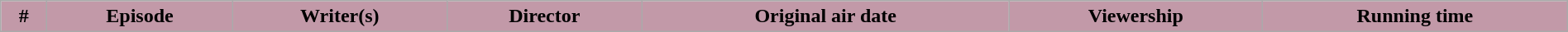<table class="wikitable plainrowheaders" style="width:100%">
<tr>
<th style="background:#C299A8;">#</th>
<th style="background:#C299A8;">Episode</th>
<th style="background:#C299A8;">Writer(s)</th>
<th style="background:#C299A8;">Director</th>
<th style="background:#C299A8;">Original air date</th>
<th style="background:#C299A8;">Viewership</th>
<th style="background:#C299A8;">Running time<br></th>
</tr>
</table>
